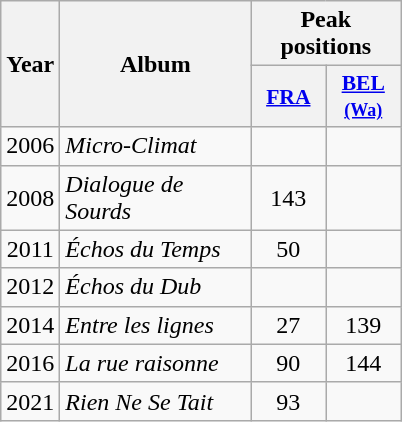<table class="wikitable">
<tr>
<th align="center" rowspan="2" width="10">Year</th>
<th align="center" rowspan="2" width="120">Album</th>
<th align="center" colspan="2" width="20">Peak positions</th>
</tr>
<tr>
<th scope="col" style="width:3em;font-size:90%;"><a href='#'>FRA</a><br></th>
<th scope="col" style="width:3em;font-size:90%;"><a href='#'>BEL <br><small>(Wa)</small></a></th>
</tr>
<tr>
<td style="text-align:center;">2006</td>
<td><em>Micro-Climat</em></td>
<td style="text-align:center;"></td>
<td style="text-align:center;"></td>
</tr>
<tr>
<td style="text-align:center;">2008</td>
<td><em>Dialogue de Sourds</em></td>
<td style="text-align:center;">143</td>
<td style="text-align:center;"></td>
</tr>
<tr>
<td style="text-align:center;">2011</td>
<td><em>Échos du Temps</em></td>
<td style="text-align:center;">50</td>
<td style="text-align:center;"></td>
</tr>
<tr>
<td style="text-align:center;">2012</td>
<td><em>Échos du Dub</em></td>
<td style="text-align:center;"></td>
<td style="text-align:center;"></td>
</tr>
<tr>
<td style="text-align:center;">2014</td>
<td><em>Entre les lignes</em></td>
<td style="text-align:center;">27</td>
<td style="text-align:center;">139</td>
</tr>
<tr>
<td style="text-align:center;">2016</td>
<td><em>La rue raisonne</em></td>
<td style="text-align:center;">90<br></td>
<td style="text-align:center;">144</td>
</tr>
<tr>
<td style="text-align:center;">2021</td>
<td><em>Rien Ne Se Tait</em></td>
<td style="text-align:center;">93</td>
<td style="text-align:center;"></td>
</tr>
</table>
